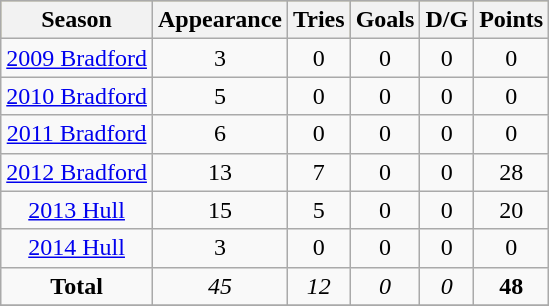<table class="wikitable" style="text-align:center;">
<tr bgcolor=#bdb76b>
<th>Season</th>
<th>Appearance</th>
<th>Tries</th>
<th>Goals</th>
<th>D/G</th>
<th>Points</th>
</tr>
<tr>
<td><a href='#'>2009 Bradford</a></td>
<td>3</td>
<td>0</td>
<td>0</td>
<td>0</td>
<td>0</td>
</tr>
<tr>
<td><a href='#'>2010 Bradford</a></td>
<td>5</td>
<td>0</td>
<td>0</td>
<td>0</td>
<td>0</td>
</tr>
<tr>
<td><a href='#'>2011 Bradford</a></td>
<td>6</td>
<td>0</td>
<td>0</td>
<td>0</td>
<td>0</td>
</tr>
<tr>
<td><a href='#'>2012 Bradford</a></td>
<td>13</td>
<td>7</td>
<td>0</td>
<td>0</td>
<td>28</td>
</tr>
<tr>
<td><a href='#'>2013 Hull</a></td>
<td>15</td>
<td>5</td>
<td>0</td>
<td>0</td>
<td>20</td>
</tr>
<tr>
<td><a href='#'>2014 Hull</a></td>
<td>3</td>
<td>0</td>
<td>0</td>
<td>0</td>
<td>0</td>
</tr>
<tr>
<td><strong>Total</strong></td>
<td><em>45</em></td>
<td><em>12</em></td>
<td><em>0</em></td>
<td><em>0</em></td>
<td><strong>48</strong></td>
</tr>
<tr>
</tr>
</table>
